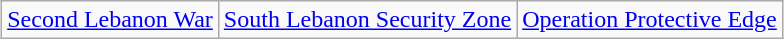<table class="wikitable" style="margin:1em auto; text-align:center;">
<tr>
<td><a href='#'>Second Lebanon War</a></td>
<td><a href='#'>South Lebanon Security Zone</a></td>
<td><a href='#'>Operation Protective Edge</a></td>
</tr>
</table>
